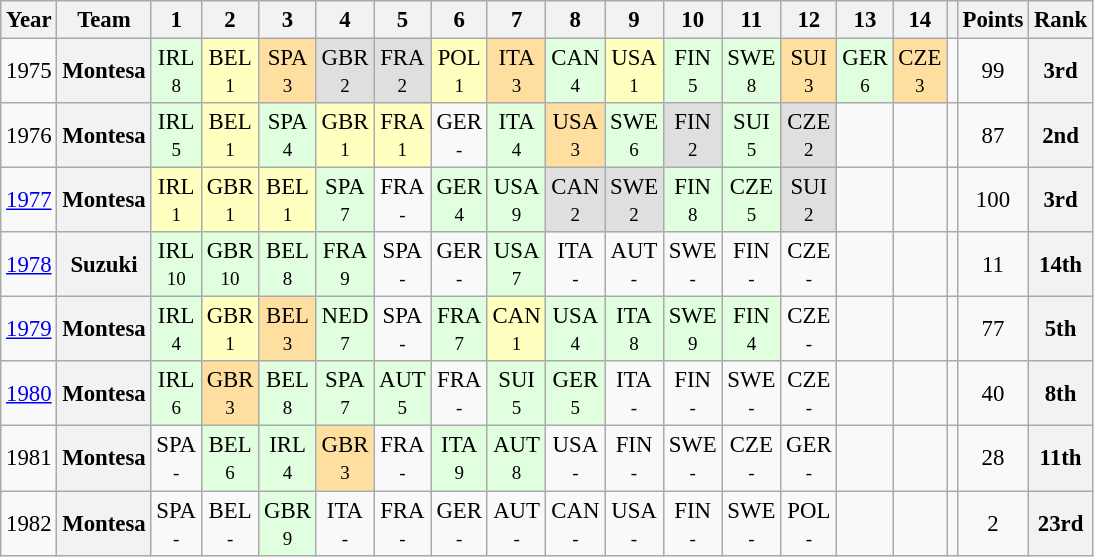<table class="wikitable" style="text-align:center; font-size:95%">
<tr>
<th>Year</th>
<th>Team</th>
<th>1</th>
<th>2</th>
<th>3</th>
<th>4</th>
<th>5</th>
<th>6</th>
<th>7</th>
<th>8</th>
<th>9</th>
<th>10</th>
<th>11</th>
<th>12</th>
<th>13</th>
<th>14</th>
<th></th>
<th>Points</th>
<th>Rank</th>
</tr>
<tr>
<td>1975</td>
<th>Montesa</th>
<td style="background:#DFFFDF;">IRL<br><small>8</small></td>
<td style="background:#FFFFBF;">BEL<br><small>1</small></td>
<td style="background:#FFDF9F;">SPA<br><small>3</small></td>
<td style="background:#DFDFDF;">GBR<br><small>2</small></td>
<td style="background:#DFDFDF;">FRA<br><small>2</small></td>
<td style="background:#FFFFBF;">POL<br><small>1</small></td>
<td style="background:#FFDF9F;">ITA<br><small>3</small></td>
<td style="background:#DFFFDF;">CAN<br><small>4</small></td>
<td style="background:#FFFFBF;">USA<br><small>1</small></td>
<td style="background:#DFFFDF;">FIN<br><small>5</small></td>
<td style="background:#DFFFDF;">SWE<br><small>8</small></td>
<td style="background:#FFDF9F;">SUI<br><small>3</small></td>
<td style="background:#DFFFDF;">GER<br><small>6</small></td>
<td style="background:#FFDF9F;">CZE<br><small>3</small></td>
<td></td>
<td>99</td>
<th>3rd</th>
</tr>
<tr>
<td>1976</td>
<th>Montesa</th>
<td style="background:#DFFFDF;">IRL<br><small>5</small></td>
<td style="background:#FFFFBF;">BEL<br><small>1</small></td>
<td style="background:#DFFFDF;">SPA<br><small>4</small></td>
<td style="background:#FFFFBF;">GBR<br><small>1</small></td>
<td style="background:#FFFFBF;">FRA<br><small>1</small></td>
<td>GER<br><small>-</small></td>
<td style="background:#DFFFDF;">ITA<br><small>4</small></td>
<td style="background:#FFDF9F;">USA<br><small>3</small></td>
<td style="background:#DFFFDF;">SWE<br><small>6</small></td>
<td style="background:#DFDFDF;">FIN<br><small>2</small></td>
<td style="background:#DFFFDF;">SUI<br><small>5</small></td>
<td style="background:#DFDFDF;">CZE<br><small>2</small></td>
<td></td>
<td></td>
<td></td>
<td>87</td>
<th>2nd</th>
</tr>
<tr>
<td><a href='#'>1977</a></td>
<th>Montesa</th>
<td style="background:#FFFFBF;">IRL<br><small>1</small></td>
<td style="background:#FFFFBF;">GBR<br><small>1</small></td>
<td style="background:#FFFFBF;">BEL<br><small>1</small></td>
<td style="background:#DFFFDF;">SPA<br><small>7</small></td>
<td>FRA<br><small>-</small></td>
<td style="background:#DFFFDF;">GER<br><small>4</small></td>
<td style="background:#DFFFDF;">USA<br><small>9</small></td>
<td style="background:#DFDFDF;">CAN<br><small>2</small></td>
<td style="background:#DFDFDF;">SWE<br><small>2</small></td>
<td style="background:#DFFFDF;">FIN<br><small>8</small></td>
<td style="background:#DFFFDF;">CZE<br><small>5</small></td>
<td style="background:#DFDFDF;">SUI<br><small>2</small></td>
<td></td>
<td></td>
<td></td>
<td>100</td>
<th>3rd</th>
</tr>
<tr>
<td><a href='#'>1978</a></td>
<th>Suzuki</th>
<td style="background:#DFFFDF;">IRL<br><small>10</small></td>
<td style="background:#DFFFDF;">GBR<br><small>10</small></td>
<td style="background:#DFFFDF;">BEL<br><small>8</small></td>
<td style="background:#DFFFDF;">FRA<br><small>9</small></td>
<td>SPA<br><small>-</small></td>
<td>GER<br><small>-</small></td>
<td style="background:#DFFFDF;">USA<br><small>7</small></td>
<td>ITA<br><small>-</small></td>
<td>AUT<br><small>-</small></td>
<td>SWE<br><small>-</small></td>
<td>FIN<br><small>-</small></td>
<td>CZE<br><small>-</small></td>
<td></td>
<td></td>
<td></td>
<td>11</td>
<th>14th</th>
</tr>
<tr>
<td><a href='#'>1979</a></td>
<th>Montesa</th>
<td style="background:#DFFFDF;">IRL<br><small>4</small></td>
<td style="background:#FFFFBF;">GBR<br><small>1</small></td>
<td style="background:#FFDF9F;">BEL<br><small>3</small></td>
<td style="background:#DFFFDF;">NED<br><small>7</small></td>
<td>SPA<br><small>-</small></td>
<td style="background:#DFFFDF;">FRA<br><small>7</small></td>
<td style="background:#FFFFBF;">CAN<br><small>1</small></td>
<td style="background:#DFFFDF;">USA<br><small>4</small></td>
<td style="background:#DFFFDF;">ITA<br><small>8</small></td>
<td style="background:#DFFFDF;">SWE<br><small>9</small></td>
<td style="background:#DFFFDF;">FIN<br><small>4</small></td>
<td>CZE<br><small>-</small></td>
<td></td>
<td></td>
<td></td>
<td>77</td>
<th>5th</th>
</tr>
<tr>
<td><a href='#'>1980</a></td>
<th>Montesa</th>
<td style="background:#DFFFDF;">IRL<br><small>6</small></td>
<td style="background:#FFDF9F;">GBR<br><small>3</small></td>
<td style="background:#DFFFDF;">BEL<br><small>8</small></td>
<td style="background:#DFFFDF;">SPA<br><small>7</small></td>
<td style="background:#DFFFDF;">AUT<br><small>5</small></td>
<td>FRA<br><small>-</small></td>
<td style="background:#DFFFDF;">SUI<br><small>5</small></td>
<td style="background:#DFFFDF;">GER<br><small>5</small></td>
<td>ITA<br><small>-</small></td>
<td>FIN<br><small>-</small></td>
<td>SWE<br><small>-</small></td>
<td>CZE<br><small>-</small></td>
<td></td>
<td></td>
<td></td>
<td>40</td>
<th>8th</th>
</tr>
<tr>
<td>1981</td>
<th>Montesa</th>
<td>SPA<br><small>-</small></td>
<td style="background:#DFFFDF;">BEL<br><small>6</small></td>
<td style="background:#DFFFDF;">IRL<br><small>4</small></td>
<td style="background:#FFDF9F;">GBR<br><small>3</small></td>
<td>FRA<br><small>-</small></td>
<td style="background:#DFFFDF;">ITA<br><small>9</small></td>
<td style="background:#DFFFDF;">AUT<br><small>8</small></td>
<td>USA<br><small>-</small></td>
<td>FIN<br><small>-</small></td>
<td>SWE<br><small>-</small></td>
<td>CZE<br><small>-</small></td>
<td>GER<br><small>-</small></td>
<td></td>
<td></td>
<td></td>
<td>28</td>
<th>11th</th>
</tr>
<tr>
<td>1982</td>
<th>Montesa</th>
<td>SPA<br><small>-</small></td>
<td>BEL<br><small>-</small></td>
<td style="background:#DFFFDF;">GBR<br><small>9</small></td>
<td>ITA<br><small>-</small></td>
<td>FRA<br><small>-</small></td>
<td>GER<br><small>-</small></td>
<td>AUT<br><small>-</small></td>
<td>CAN<br><small>-</small></td>
<td>USA<br><small>-</small></td>
<td>FIN<br><small>-</small></td>
<td>SWE<br><small>-</small></td>
<td>POL<br><small>-</small></td>
<td></td>
<td></td>
<td></td>
<td>2</td>
<th>23rd</th>
</tr>
</table>
